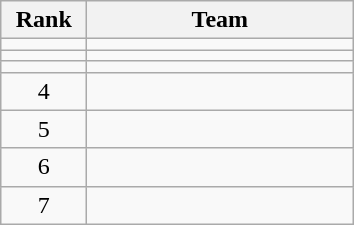<table class="wikitable" style="text-align: center">
<tr>
<th width=50>Rank</th>
<th width=170>Team</th>
</tr>
<tr>
<td></td>
<td align=left></td>
</tr>
<tr>
<td></td>
<td align=left></td>
</tr>
<tr>
<td></td>
<td align=left></td>
</tr>
<tr>
<td>4</td>
<td align=left></td>
</tr>
<tr>
<td>5</td>
<td align=left></td>
</tr>
<tr>
<td>6</td>
<td align=left></td>
</tr>
<tr>
<td>7</td>
<td align=left></td>
</tr>
</table>
